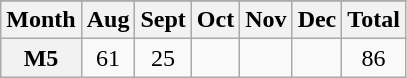<table class="wikitable">
<tr style="vertical-align:top; text-align:center;">
</tr>
<tr style="vertical-align:top; text-align:center;">
<th>Month</th>
<th>Aug</th>
<th>Sept</th>
<th>Oct</th>
<th>Nov</th>
<th>Dec</th>
<th>Total</th>
</tr>
<tr style="vertical-align:top; text-align:center;">
<th>M5</th>
<td>61</td>
<td>25</td>
<td></td>
<td></td>
<td></td>
<td>86</td>
</tr>
</table>
